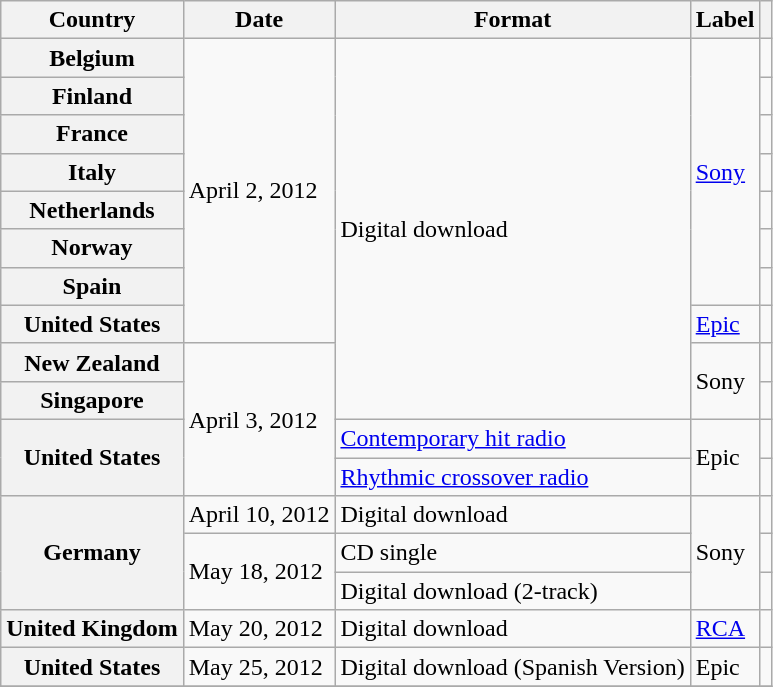<table class="wikitable plainrowheaders">
<tr>
<th scope="col">Country</th>
<th scope="col">Date</th>
<th scope="col">Format</th>
<th scope="col">Label</th>
<th scope="col"></th>
</tr>
<tr>
<th scope="row">Belgium</th>
<td rowspan="8">April 2, 2012</td>
<td rowspan="10">Digital download</td>
<td rowspan="7"><a href='#'>Sony</a></td>
<td></td>
</tr>
<tr>
<th scope="row">Finland</th>
<td></td>
</tr>
<tr>
<th scope="row">France</th>
<td></td>
</tr>
<tr>
<th scope="row">Italy</th>
<td></td>
</tr>
<tr>
<th scope="row">Netherlands</th>
<td></td>
</tr>
<tr>
<th scope="row">Norway</th>
<td></td>
</tr>
<tr>
<th scope="row">Spain</th>
<td></td>
</tr>
<tr>
<th scope="row">United States</th>
<td><a href='#'>Epic</a></td>
<td></td>
</tr>
<tr>
<th scope="row">New Zealand</th>
<td rowspan="4">April 3, 2012</td>
<td rowspan="2">Sony</td>
<td></td>
</tr>
<tr>
<th scope="row">Singapore</th>
<td></td>
</tr>
<tr>
<th scope="row" rowspan="2">United States</th>
<td><a href='#'>Contemporary hit radio</a></td>
<td rowspan="2">Epic</td>
<td></td>
</tr>
<tr>
<td><a href='#'>Rhythmic crossover radio</a></td>
<td></td>
</tr>
<tr>
<th scope="row" rowspan="3">Germany</th>
<td>April 10, 2012</td>
<td>Digital download</td>
<td rowspan="3">Sony</td>
<td></td>
</tr>
<tr>
<td rowspan="2">May 18, 2012</td>
<td>CD single</td>
<td></td>
</tr>
<tr>
<td>Digital download (2-track)</td>
<td></td>
</tr>
<tr>
<th scope="row">United Kingdom</th>
<td>May 20, 2012</td>
<td>Digital download</td>
<td><a href='#'>RCA</a></td>
<td></td>
</tr>
<tr>
<th scope="row">United States</th>
<td>May 25, 2012</td>
<td>Digital download (Spanish Version)</td>
<td>Epic</td>
<td></td>
</tr>
<tr>
</tr>
</table>
